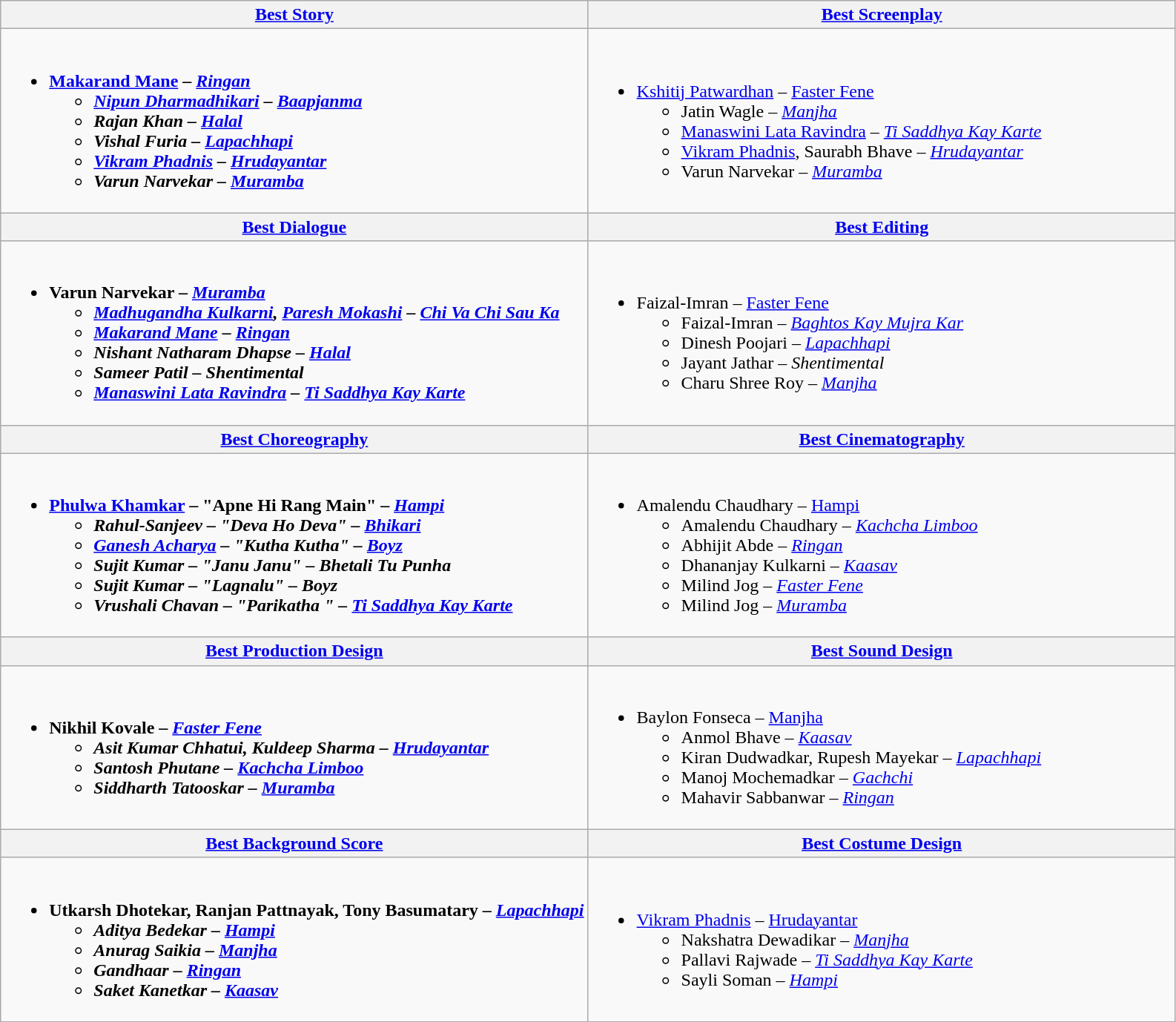<table class="wikitable">
<tr>
<th style="vertical-align:top; width:50%;"><a href='#'>Best Story</a></th>
<th style="vertical-align:top; width:50%;"><a href='#'>Best Screenplay</a></th>
</tr>
<tr>
<td><br><ul><li><strong><a href='#'>Makarand Mane</a> – <em><a href='#'>Ringan</a><strong><em><ul><li><a href='#'>Nipun Dharmadhikari</a> – </em><a href='#'>Baapjanma</a><em></li><li>Rajan Khan – </em><a href='#'>Halal</a><em></li><li>Vishal Furia – </em><a href='#'>Lapachhapi</a><em></li><li><a href='#'>Vikram Phadnis</a> – </em><a href='#'>Hrudayantar</a><em></li><li>Varun Narvekar – </em><a href='#'>Muramba</a><em></li></ul></li></ul></td>
<td><br><ul><li></strong><a href='#'>Kshitij Patwardhan</a> – </em><a href='#'>Faster Fene</a></em></strong><ul><li>Jatin Wagle – <em><a href='#'>Manjha</a></em></li><li><a href='#'>Manaswini Lata Ravindra</a> – <em><a href='#'>Ti Saddhya Kay Karte</a></em></li><li><a href='#'>Vikram Phadnis</a>, Saurabh Bhave – <em><a href='#'>Hrudayantar</a></em></li><li>Varun Narvekar – <em><a href='#'>Muramba</a></em></li></ul></li></ul></td>
</tr>
<tr>
<th><a href='#'>Best Dialogue</a></th>
<th><a href='#'>Best Editing</a></th>
</tr>
<tr>
<td><br><ul><li><strong>Varun Narvekar – <em><a href='#'>Muramba</a><strong><em><ul><li><a href='#'>Madhugandha Kulkarni</a>, <a href='#'>Paresh Mokashi</a> – </em><a href='#'>Chi Va Chi Sau Ka</a><em></li><li><a href='#'>Makarand Mane</a> – </em><a href='#'>Ringan</a><em></li><li>Nishant Natharam Dhapse – <a href='#'></em>Halal<em></a></li><li>Sameer Patil – </em>Shentimental<em></li><li><a href='#'>Manaswini Lata Ravindra</a> – </em><a href='#'>Ti Saddhya Kay Karte</a><em></li></ul></li></ul></td>
<td><br><ul><li></strong>Faizal-Imran – </em><a href='#'>Faster Fene</a></em></strong><ul><li>Faizal-Imran – <em><a href='#'>Baghtos Kay Mujra Kar</a></em></li><li>Dinesh Poojari – <em><a href='#'>Lapachhapi</a></em></li><li>Jayant Jathar – <em>Shentimental</em></li><li>Charu Shree Roy – <em><a href='#'>Manjha</a></em></li></ul></li></ul></td>
</tr>
<tr>
<th><a href='#'>Best Choreography</a></th>
<th><a href='#'>Best Cinematography</a></th>
</tr>
<tr>
<td><br><ul><li><strong><a href='#'>Phulwa Khamkar</a> – "Apne Hi Rang Main" – <em><a href='#'>Hampi</a><strong><em><ul><li>Rahul-Sanjeev – "Deva Ho Deva" – </em><a href='#'>Bhikari</a><em></li><li><a href='#'>Ganesh Acharya</a> – "Kutha Kutha" – </em><a href='#'>Boyz</a><em></li><li>Sujit Kumar – "Janu Janu" – </em>Bhetali Tu Punha<em></li><li>Sujit Kumar – "Lagnalu" – </em>Boyz<em></li><li>Vrushali Chavan – "Parikatha " – </em><a href='#'>Ti Saddhya Kay Karte</a><em></li></ul></li></ul></td>
<td><br><ul><li></strong>Amalendu Chaudhary – </em><a href='#'>Hampi</a></em></strong><ul><li>Amalendu Chaudhary – <em><a href='#'>Kachcha Limboo</a></em></li><li>Abhijit Abde – <em><a href='#'>Ringan</a></em></li><li>Dhananjay Kulkarni – <em><a href='#'>Kaasav</a></em></li><li>Milind Jog – <em><a href='#'>Faster Fene</a></em></li><li>Milind Jog – <em><a href='#'>Muramba</a></em></li></ul></li></ul></td>
</tr>
<tr>
<th><a href='#'>Best Production Design</a></th>
<th><a href='#'>Best Sound Design</a></th>
</tr>
<tr>
<td><br><ul><li><strong>Nikhil Kovale – <em><a href='#'>Faster Fene</a><strong><em><ul><li>Asit Kumar Chhatui, Kuldeep Sharma – </em><a href='#'>Hrudayantar</a><em></li><li>Santosh Phutane – </em><a href='#'>Kachcha Limboo</a><em></li><li>Siddharth Tatooskar – </em><a href='#'>Muramba</a><em></li></ul></li></ul></td>
<td><br><ul><li></strong>Baylon Fonseca – </em><a href='#'>Manjha</a></em></strong><ul><li>Anmol Bhave – <em><a href='#'>Kaasav</a></em></li><li>Kiran Dudwadkar, Rupesh Mayekar – <em><a href='#'>Lapachhapi</a></em></li><li>Manoj Mochemadkar – <em><a href='#'>Gachchi</a></em></li><li>Mahavir Sabbanwar – <em><a href='#'>Ringan</a></em></li></ul></li></ul></td>
</tr>
<tr>
<th><a href='#'>Best Background Score</a></th>
<th><a href='#'>Best Costume Design</a></th>
</tr>
<tr>
<td><br><ul><li><strong>Utkarsh Dhotekar, Ranjan Pattnayak, Tony Basumatary – <em><a href='#'>Lapachhapi</a><strong><em><ul><li>Aditya Bedekar – </em><a href='#'>Hampi</a><em></li><li>Anurag Saikia – </em><a href='#'>Manjha</a><em></li><li>Gandhaar – </em><a href='#'>Ringan</a><em></li><li>Saket Kanetkar – </em><a href='#'>Kaasav</a><em></li></ul></li></ul></td>
<td><br><ul><li></strong><a href='#'>Vikram Phadnis</a><strong> </strong>– </em><a href='#'>Hrudayantar</a></em></strong><ul><li>Nakshatra Dewadikar – <em><a href='#'>Manjha</a></em></li><li>Pallavi Rajwade – <em><a href='#'>Ti Saddhya Kay Karte</a></em></li><li>Sayli Soman – <em><a href='#'>Hampi</a></em></li></ul></li></ul></td>
</tr>
</table>
